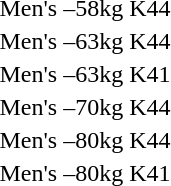<table>
<tr>
<td rowspan=2>Men's –58kg K44</td>
<td rowspan=2></td>
<td rowspan=2></td>
<td></td>
</tr>
<tr>
<td></td>
</tr>
<tr>
<td rowspan=2>Men's –63kg K44</td>
<td rowspan=2></td>
<td rowspan=2></td>
<td></td>
</tr>
<tr>
<td></td>
</tr>
<tr>
<td>Men's –63kg K41</td>
<td></td>
<td></td>
<td></td>
</tr>
<tr>
<td rowspan=2>Men's –70kg K44</td>
<td rowspan=2></td>
<td rowspan=2></td>
<td></td>
</tr>
<tr>
<td></td>
</tr>
<tr>
<td rowspan=2>Men's –80kg K44</td>
<td rowspan=2></td>
<td rowspan=2></td>
<td></td>
</tr>
<tr>
<td></td>
</tr>
<tr>
<td>Men's –80kg K41</td>
<td></td>
<td></td>
<td></td>
</tr>
<tr>
<td rowspan=2></td>
<td rowspan=2></td>
<td rowspan=2></td>
<td></td>
</tr>
<tr>
<td></td>
</tr>
</table>
